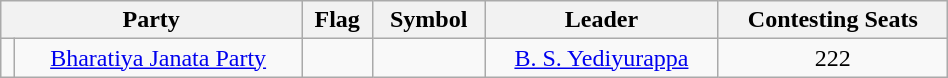<table class="wikitable " width="50%" style="text-align:center">
<tr>
<th colspan="2">Party</th>
<th>Flag</th>
<th>Symbol</th>
<th>Leader</th>
<th>Contesting Seats</th>
</tr>
<tr>
<td></td>
<td><a href='#'>Bharatiya Janata Party</a></td>
<td></td>
<td></td>
<td><a href='#'>B. S. Yediyurappa</a></td>
<td>222</td>
</tr>
</table>
